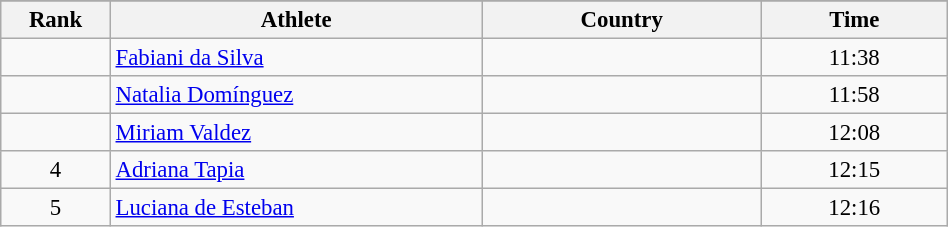<table class="wikitable sortable" style=" text-align:center; font-size:95%;" width="50%">
<tr>
</tr>
<tr>
<th width=5%>Rank</th>
<th width=20%>Athlete</th>
<th width=15%>Country</th>
<th width=10%>Time</th>
</tr>
<tr>
<td align=center></td>
<td align=left><a href='#'>Fabiani da Silva</a></td>
<td align=left></td>
<td>11:38</td>
</tr>
<tr>
<td align=center></td>
<td align=left><a href='#'>Natalia Domínguez</a></td>
<td align=left></td>
<td>11:58</td>
</tr>
<tr>
<td align=center></td>
<td align=left><a href='#'>Miriam Valdez</a></td>
<td align=left></td>
<td>12:08</td>
</tr>
<tr>
<td align=center>4</td>
<td align=left><a href='#'>Adriana Tapia</a></td>
<td align=left></td>
<td>12:15</td>
</tr>
<tr>
<td align=center>5</td>
<td align=left><a href='#'>Luciana de Esteban</a></td>
<td align=left></td>
<td>12:16</td>
</tr>
</table>
